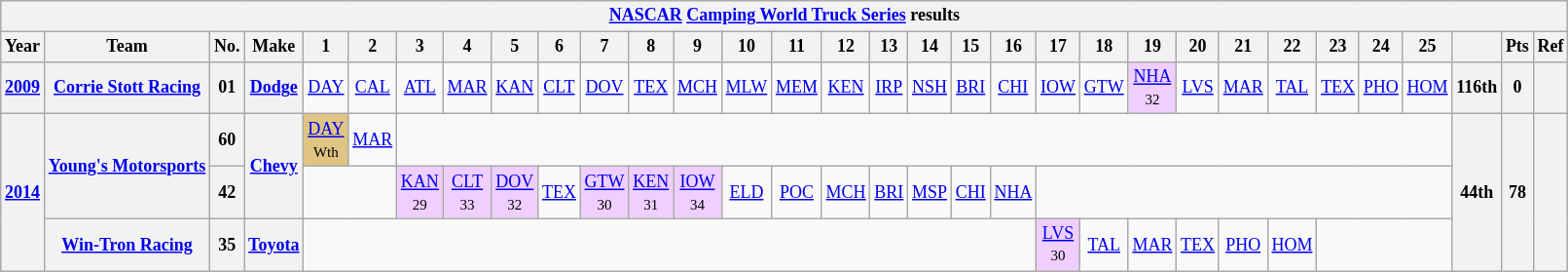<table class="wikitable" style="text-align:center; font-size:75%">
<tr>
<th colspan=45><a href='#'>NASCAR</a> <a href='#'>Camping World Truck Series</a> results</th>
</tr>
<tr>
<th>Year</th>
<th>Team</th>
<th>No.</th>
<th>Make</th>
<th>1</th>
<th>2</th>
<th>3</th>
<th>4</th>
<th>5</th>
<th>6</th>
<th>7</th>
<th>8</th>
<th>9</th>
<th>10</th>
<th>11</th>
<th>12</th>
<th>13</th>
<th>14</th>
<th>15</th>
<th>16</th>
<th>17</th>
<th>18</th>
<th>19</th>
<th>20</th>
<th>21</th>
<th>22</th>
<th>23</th>
<th>24</th>
<th>25</th>
<th></th>
<th>Pts</th>
<th>Ref</th>
</tr>
<tr>
<th><a href='#'>2009</a></th>
<th><a href='#'>Corrie Stott Racing</a></th>
<th>01</th>
<th><a href='#'>Dodge</a></th>
<td><a href='#'>DAY</a></td>
<td><a href='#'>CAL</a></td>
<td><a href='#'>ATL</a></td>
<td><a href='#'>MAR</a></td>
<td><a href='#'>KAN</a></td>
<td><a href='#'>CLT</a></td>
<td><a href='#'>DOV</a></td>
<td><a href='#'>TEX</a></td>
<td><a href='#'>MCH</a></td>
<td><a href='#'>MLW</a></td>
<td><a href='#'>MEM</a></td>
<td><a href='#'>KEN</a></td>
<td><a href='#'>IRP</a></td>
<td><a href='#'>NSH</a></td>
<td><a href='#'>BRI</a></td>
<td><a href='#'>CHI</a></td>
<td><a href='#'>IOW</a></td>
<td><a href='#'>GTW</a></td>
<td style="background:#EFCFFF;"><a href='#'>NHA</a><br><small>32</small></td>
<td><a href='#'>LVS</a></td>
<td><a href='#'>MAR</a></td>
<td><a href='#'>TAL</a></td>
<td><a href='#'>TEX</a></td>
<td><a href='#'>PHO</a></td>
<td><a href='#'>HOM</a></td>
<th>116th</th>
<th>0</th>
<th></th>
</tr>
<tr>
<th rowspan=3><a href='#'>2014</a></th>
<th rowspan=2><a href='#'>Young's Motorsports</a></th>
<th>60</th>
<th rowspan=2><a href='#'>Chevy</a></th>
<td style="background:#DFC484;"><a href='#'>DAY</a><br><small>Wth</small></td>
<td><a href='#'>MAR</a></td>
<td colspan=23></td>
<th rowspan=3>44th</th>
<th rowspan=3>78</th>
<th rowspan=3></th>
</tr>
<tr>
<th>42</th>
<td colspan=2></td>
<td style="background:#EFCFFF;"><a href='#'>KAN</a><br><small>29</small></td>
<td style="background:#EFCFFF;"><a href='#'>CLT</a><br><small>33</small></td>
<td style="background:#EFCFFF;"><a href='#'>DOV</a><br><small>32</small></td>
<td><a href='#'>TEX</a></td>
<td style="background:#EFCFFF;"><a href='#'>GTW</a><br><small>30</small></td>
<td style="background:#EFCFFF;"><a href='#'>KEN</a><br><small>31</small></td>
<td style="background:#EFCFFF;"><a href='#'>IOW</a><br><small>34</small></td>
<td><a href='#'>ELD</a></td>
<td><a href='#'>POC</a></td>
<td><a href='#'>MCH</a></td>
<td><a href='#'>BRI</a></td>
<td><a href='#'>MSP</a></td>
<td><a href='#'>CHI</a></td>
<td><a href='#'>NHA</a></td>
<td colspan=9></td>
</tr>
<tr>
<th><a href='#'>Win-Tron Racing</a></th>
<th>35</th>
<th><a href='#'>Toyota</a></th>
<td colspan=16></td>
<td style="background:#EFCFFF;"><a href='#'>LVS</a><br><small>30</small></td>
<td><a href='#'>TAL</a></td>
<td><a href='#'>MAR</a></td>
<td><a href='#'>TEX</a></td>
<td><a href='#'>PHO</a></td>
<td><a href='#'>HOM</a></td>
<td colspan=3></td>
</tr>
</table>
